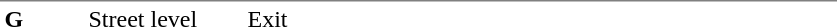<table table border=0 cellspacing=0 cellpadding=3>
<tr>
<td style="border-top:solid 1px gray;" width=50 valign=top><strong>G</strong></td>
<td style="border-top:solid 1px gray;" width=100 valign=top>Street level</td>
<td style="border-top:solid 1px gray;" width=390 valign=top>Exit</td>
</tr>
</table>
